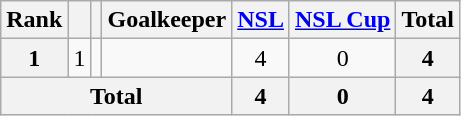<table class="wikitable sortable" style="text-align:center">
<tr>
<th>Rank</th>
<th></th>
<th></th>
<th>Goalkeeper</th>
<th><a href='#'>NSL</a></th>
<th><a href='#'>NSL Cup</a></th>
<th>Total</th>
</tr>
<tr>
<th>1</th>
<td>1</td>
<td></td>
<td align="left"></td>
<td>4</td>
<td>0</td>
<th>4</th>
</tr>
<tr>
<th colspan="4">Total</th>
<th>4</th>
<th>0</th>
<th>4</th>
</tr>
</table>
